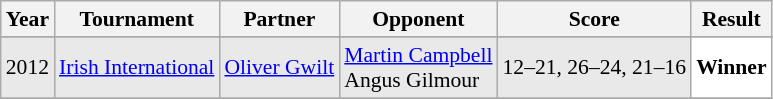<table class="sortable wikitable" style="font-size: 90%;">
<tr>
<th>Year</th>
<th>Tournament</th>
<th>Partner</th>
<th>Opponent</th>
<th>Score</th>
<th>Result</th>
</tr>
<tr>
</tr>
<tr style="background:#E9E9E9">
<td align="center">2012</td>
<td align="left"><a href='#'>Irish International</a></td>
<td align="left"> <a href='#'>Oliver Gwilt</a></td>
<td align="left"> <a href='#'>Martin Campbell</a><br> Angus Gilmour</td>
<td align="left">12–21, 26–24, 21–16</td>
<td style="text-align:left; background:white"> <strong>Winner</strong></td>
</tr>
<tr>
</tr>
</table>
